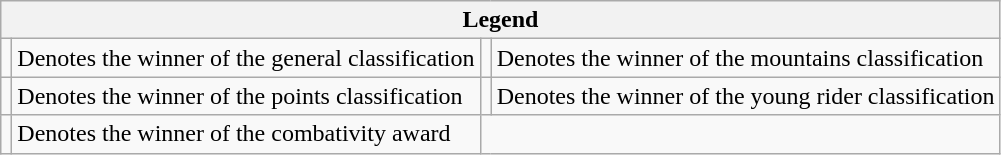<table class="wikitable">
<tr>
<th colspan="4">Legend</th>
</tr>
<tr>
<td></td>
<td>Denotes the winner of the general classification</td>
<td></td>
<td>Denotes the winner of the mountains classification</td>
</tr>
<tr>
<td></td>
<td>Denotes the winner of the points classification</td>
<td></td>
<td>Denotes the winner of the young rider classification</td>
</tr>
<tr>
<td></td>
<td>Denotes the winner of the combativity award</td>
</tr>
</table>
